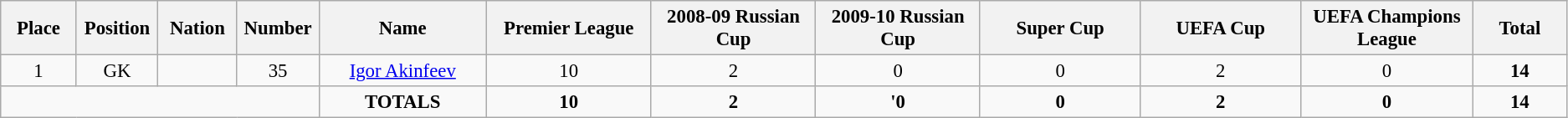<table class="wikitable" style="font-size: 95%; text-align: center;">
<tr>
<th width=60>Place</th>
<th width=60>Position</th>
<th width=60>Nation</th>
<th width=60>Number</th>
<th width=150>Name</th>
<th width=150>Premier League</th>
<th width=150>2008-09 Russian Cup</th>
<th width=150>2009-10 Russian Cup</th>
<th width=150>Super Cup</th>
<th width=150>UEFA Cup</th>
<th width=150>UEFA Champions League</th>
<th width=80><strong>Total</strong></th>
</tr>
<tr>
<td>1</td>
<td>GK</td>
<td></td>
<td>35</td>
<td><a href='#'>Igor Akinfeev</a></td>
<td>10</td>
<td>2</td>
<td>0</td>
<td>0</td>
<td>2</td>
<td>0</td>
<td><strong>14</strong></td>
</tr>
<tr>
<td colspan="4"></td>
<td><strong>TOTALS</strong></td>
<td><strong>10</strong></td>
<td><strong>2</strong></td>
<td><strong>'0</strong></td>
<td><strong>0</strong></td>
<td><strong>2</strong></td>
<td><strong>0</strong></td>
<td><strong>14</strong></td>
</tr>
</table>
